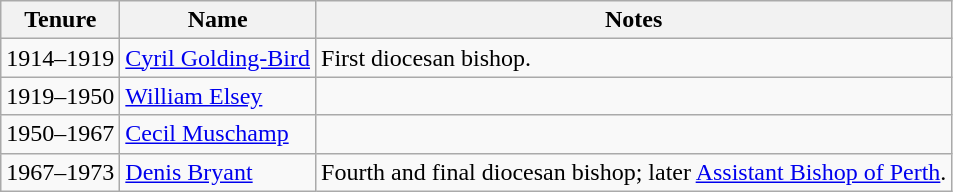<table class="wikitable">
<tr>
<th>Tenure</th>
<th>Name</th>
<th>Notes</th>
</tr>
<tr>
<td>1914–1919</td>
<td><a href='#'>Cyril Golding-Bird</a></td>
<td>First diocesan bishop.</td>
</tr>
<tr>
<td>1919–1950</td>
<td><a href='#'>William Elsey</a></td>
<td></td>
</tr>
<tr>
<td>1950–1967</td>
<td><a href='#'>Cecil Muschamp</a></td>
<td></td>
</tr>
<tr>
<td>1967–1973</td>
<td><a href='#'>Denis Bryant</a></td>
<td>Fourth and final diocesan bishop; later <a href='#'>Assistant Bishop of Perth</a>.</td>
</tr>
</table>
